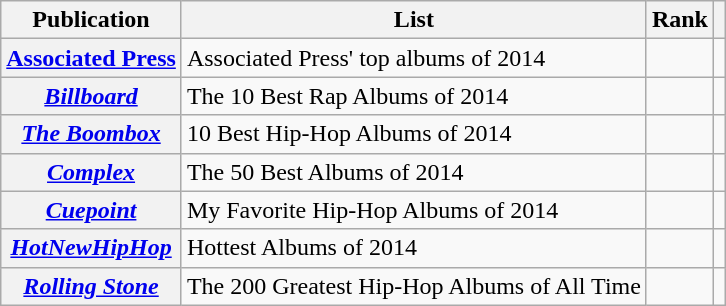<table class="wikitable sortable plainrowheaders" style="border:none; margin:0;">
<tr>
<th scope="col">Publication</th>
<th scope="col" class="unsortable">List</th>
<th scope="col" data-sort-type="number">Rank</th>
<th scope="col" class="unsortable"></th>
</tr>
<tr>
<th scope="row"><a href='#'>Associated Press</a></th>
<td>Associated Press' top albums of 2014</td>
<td></td>
<td></td>
</tr>
<tr>
<th scope="row"><em><a href='#'>Billboard</a></em></th>
<td>The 10 Best Rap Albums of 2014</td>
<td></td>
<td></td>
</tr>
<tr>
<th scope="row"><em><a href='#'>The Boombox</a></em></th>
<td>10 Best Hip-Hop Albums of 2014</td>
<td></td>
<td></td>
</tr>
<tr>
<th scope="row"><em><a href='#'>Complex</a></em></th>
<td>The 50 Best Albums of 2014</td>
<td></td>
<td></td>
</tr>
<tr>
<th scope="row"><em><a href='#'>Cuepoint</a></em></th>
<td>My Favorite Hip-Hop Albums of 2014</td>
<td></td>
<td></td>
</tr>
<tr>
<th scope="row"><em><a href='#'>HotNewHipHop</a></em></th>
<td>Hottest Albums of 2014</td>
<td></td>
<td></td>
</tr>
<tr>
<th scope="row"><em><a href='#'>Rolling Stone</a></em></th>
<td>The 200 Greatest Hip-Hop Albums of All Time</td>
<td></td>
<td></td>
</tr>
</table>
